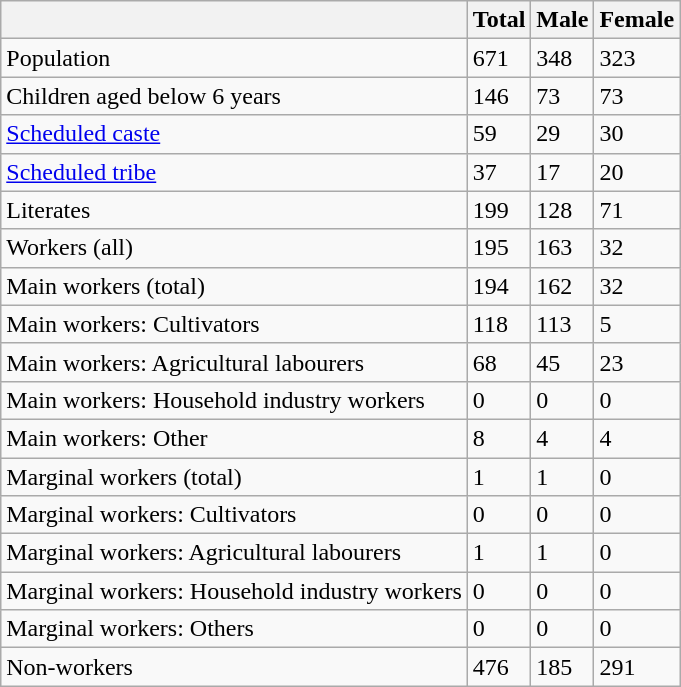<table class="wikitable sortable">
<tr>
<th></th>
<th>Total</th>
<th>Male</th>
<th>Female</th>
</tr>
<tr>
<td>Population</td>
<td>671</td>
<td>348</td>
<td>323</td>
</tr>
<tr>
<td>Children aged below 6 years</td>
<td>146</td>
<td>73</td>
<td>73</td>
</tr>
<tr>
<td><a href='#'>Scheduled caste</a></td>
<td>59</td>
<td>29</td>
<td>30</td>
</tr>
<tr>
<td><a href='#'>Scheduled tribe</a></td>
<td>37</td>
<td>17</td>
<td>20</td>
</tr>
<tr>
<td>Literates</td>
<td>199</td>
<td>128</td>
<td>71</td>
</tr>
<tr>
<td>Workers (all)</td>
<td>195</td>
<td>163</td>
<td>32</td>
</tr>
<tr>
<td>Main workers (total)</td>
<td>194</td>
<td>162</td>
<td>32</td>
</tr>
<tr>
<td>Main workers: Cultivators</td>
<td>118</td>
<td>113</td>
<td>5</td>
</tr>
<tr>
<td>Main workers: Agricultural labourers</td>
<td>68</td>
<td>45</td>
<td>23</td>
</tr>
<tr>
<td>Main workers: Household industry workers</td>
<td>0</td>
<td>0</td>
<td>0</td>
</tr>
<tr>
<td>Main workers: Other</td>
<td>8</td>
<td>4</td>
<td>4</td>
</tr>
<tr>
<td>Marginal workers (total)</td>
<td>1</td>
<td>1</td>
<td>0</td>
</tr>
<tr>
<td>Marginal workers: Cultivators</td>
<td>0</td>
<td>0</td>
<td>0</td>
</tr>
<tr>
<td>Marginal workers: Agricultural labourers</td>
<td>1</td>
<td>1</td>
<td>0</td>
</tr>
<tr>
<td>Marginal workers: Household industry workers</td>
<td>0</td>
<td>0</td>
<td>0</td>
</tr>
<tr>
<td>Marginal workers: Others</td>
<td>0</td>
<td>0</td>
<td>0</td>
</tr>
<tr>
<td>Non-workers</td>
<td>476</td>
<td>185</td>
<td>291</td>
</tr>
</table>
